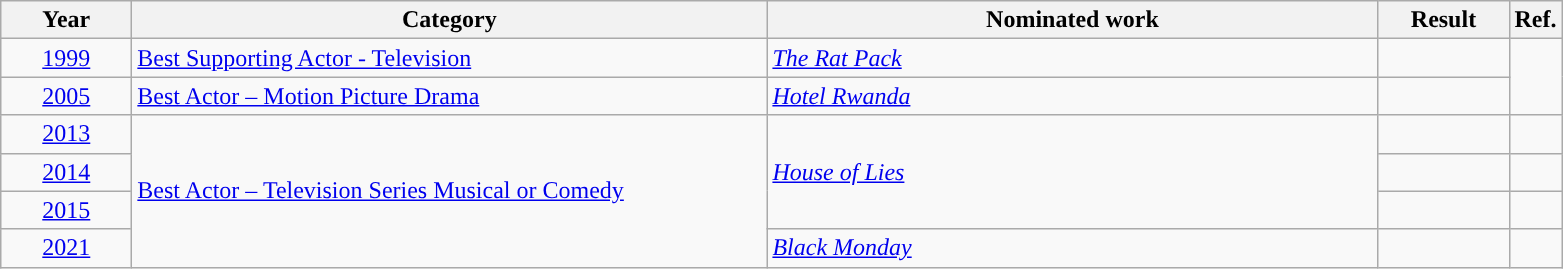<table class=wikitable>
<tr>
<th scope="col" style="width:5em;">Year</th>
<th scope="col" style="width:26em;">Category</th>
<th scope="col" style="width:25em;">Nominated work</th>
<th scope="col" style="width:5em;">Result</th>
<th>Ref.</th>
</tr>
<tr>
<td style="text-align:center;"><a href='#'>1999</a></td>
<td><a href='#'>Best Supporting Actor - Television</a></td>
<td><em><a href='#'>The Rat Pack</a></em></td>
<td></td>
<td style="text-align: center; "rowspan="2"></td>
</tr>
<tr>
<td style="text-align:center;"><a href='#'>2005</a></td>
<td><a href='#'>Best Actor – Motion Picture Drama</a></td>
<td><em><a href='#'>Hotel Rwanda</a></em></td>
<td></td>
</tr>
<tr>
<td style="text-align:center;"><a href='#'>2013</a></td>
<td rowspan="4"><a href='#'>Best Actor – Television Series Musical or Comedy</a></td>
<td rowspan="3"><em><a href='#'>House of Lies</a></em></td>
<td></td>
<td style="text-align: center;"></td>
</tr>
<tr>
<td style="text-align:center;"><a href='#'>2014</a></td>
<td></td>
<td style="text-align: center;"></td>
</tr>
<tr>
<td style="text-align:center;"><a href='#'>2015</a></td>
<td></td>
<td style="text-align: center;"></td>
</tr>
<tr>
<td style="text-align:center;"><a href='#'>2021</a></td>
<td><em><a href='#'>Black Monday</a></em></td>
<td></td>
<td style="text-align: center;"></td>
</tr>
</table>
